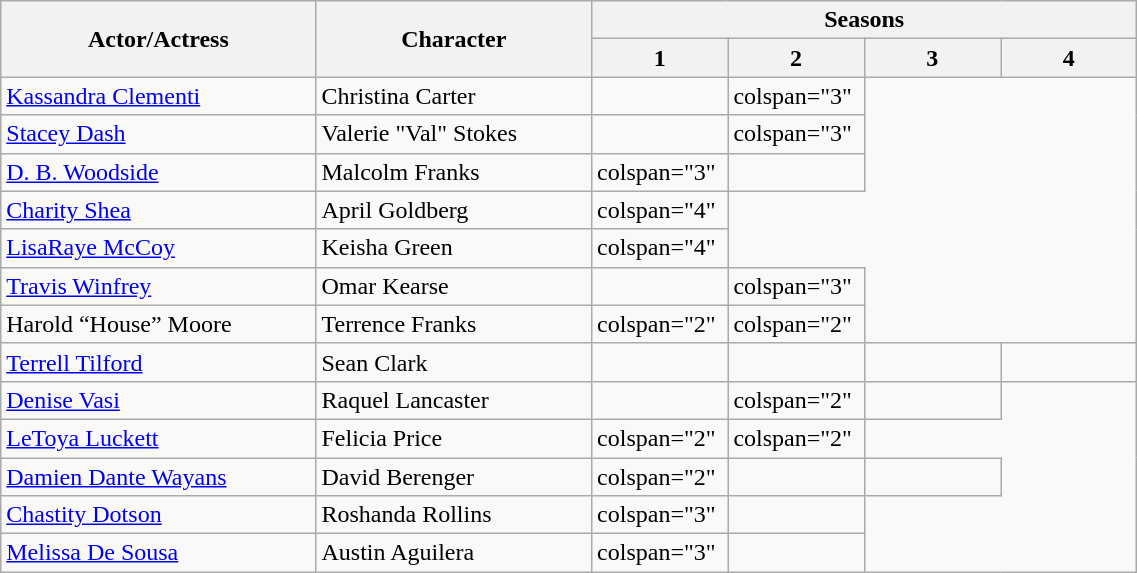<table class="wikitable" width="60%">
<tr>
<th colspan="1" rowspan="2">Actor/Actress</th>
<th colspan="1" rowspan="2">Character</th>
<th colspan="4">Seasons</th>
</tr>
<tr>
<th style="width:12%;">1</th>
<th style="width:12%;">2</th>
<th style="width:12%;">3</th>
<th style="width:12%;">4</th>
</tr>
<tr>
<td><a href='#'>Kassandra Clementi</a></td>
<td>Christina Carter</td>
<td></td>
<td>colspan="3" </td>
</tr>
<tr>
<td><a href='#'>Stacey Dash</a></td>
<td>Valerie "Val" Stokes</td>
<td></td>
<td>colspan="3" </td>
</tr>
<tr>
<td><a href='#'>D. B. Woodside</a></td>
<td>Malcolm Franks</td>
<td>colspan="3" </td>
<td></td>
</tr>
<tr>
<td><a href='#'>Charity Shea</a></td>
<td>April Goldberg</td>
<td>colspan="4" </td>
</tr>
<tr>
<td><a href='#'>LisaRaye McCoy</a></td>
<td>Keisha Green</td>
<td>colspan="4" </td>
</tr>
<tr>
<td><a href='#'>Travis Winfrey</a></td>
<td>Omar Kearse</td>
<td></td>
<td>colspan="3" </td>
</tr>
<tr>
<td>Harold “House” Moore</td>
<td>Terrence Franks</td>
<td>colspan="2" </td>
<td>colspan="2" </td>
</tr>
<tr>
<td><a href='#'>Terrell Tilford</a></td>
<td>Sean Clark</td>
<td></td>
<td></td>
<td></td>
<td></td>
</tr>
<tr>
<td><a href='#'>Denise Vasi</a></td>
<td>Raquel Lancaster</td>
<td></td>
<td>colspan="2" </td>
<td></td>
</tr>
<tr>
<td><a href='#'>LeToya Luckett</a></td>
<td>Felicia Price</td>
<td>colspan="2" </td>
<td>colspan="2" </td>
</tr>
<tr>
<td><a href='#'>Damien Dante Wayans</a></td>
<td>David Berenger</td>
<td>colspan="2" </td>
<td></td>
<td></td>
</tr>
<tr>
<td><a href='#'>Chastity Dotson</a></td>
<td>Roshanda Rollins</td>
<td>colspan="3" </td>
<td></td>
</tr>
<tr>
<td><a href='#'>Melissa De Sousa</a></td>
<td>Austin Aguilera</td>
<td>colspan="3" </td>
<td></td>
</tr>
</table>
